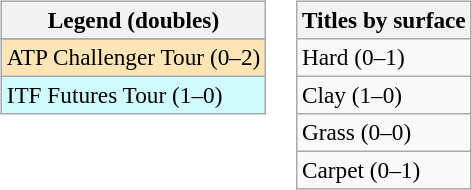<table>
<tr valign=top>
<td><br><table class=wikitable style=font-size:97%>
<tr>
<th>Legend (doubles)</th>
</tr>
<tr bgcolor=e5d1cb>
</tr>
<tr bgcolor=moccasin>
<td>ATP Challenger Tour (0–2)</td>
</tr>
<tr bgcolor=cffcff>
<td>ITF Futures Tour (1–0)</td>
</tr>
</table>
</td>
<td><br><table class=wikitable style=font-size:97%>
<tr>
<th>Titles by surface</th>
</tr>
<tr>
<td>Hard (0–1)</td>
</tr>
<tr>
<td>Clay (1–0)</td>
</tr>
<tr>
<td>Grass (0–0)</td>
</tr>
<tr>
<td>Carpet (0–1)</td>
</tr>
</table>
</td>
</tr>
</table>
